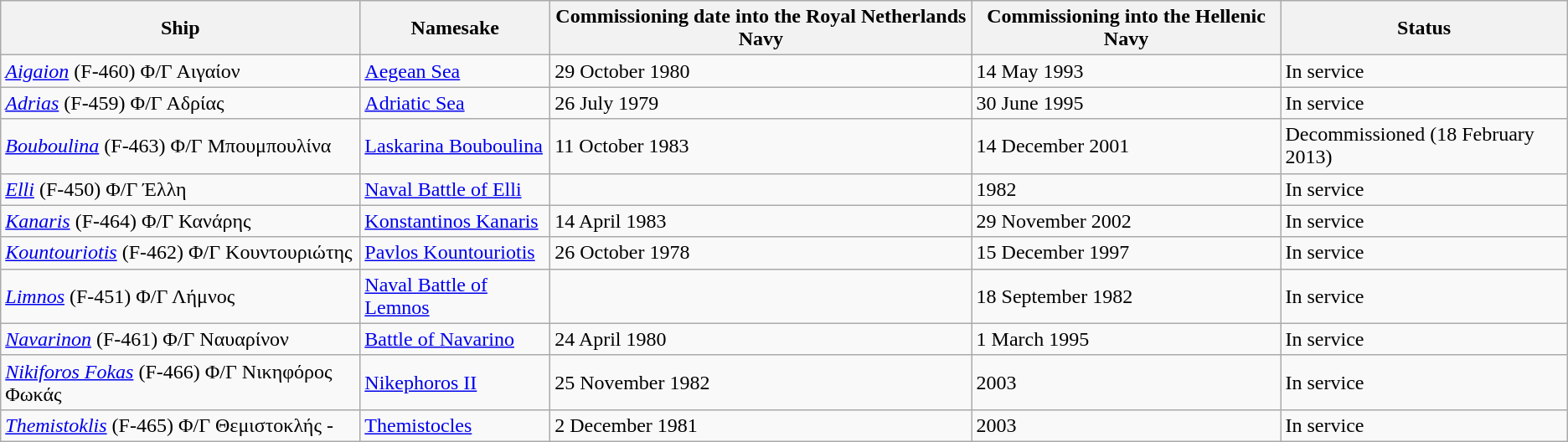<table class="wikitable sortable" border="1">
<tr>
<th>Ship</th>
<th>Namesake</th>
<th>Commissioning date into the Royal Netherlands Navy</th>
<th>Commissioning into the Hellenic Navy</th>
<th>Status</th>
</tr>
<tr>
<td><a href='#'><em>Aigaion</em></a> (F-460) Φ/Γ Αιγαίον</td>
<td><a href='#'>Aegean Sea</a></td>
<td>29 October 1980</td>
<td>14 May 1993</td>
<td>In service</td>
</tr>
<tr>
<td><a href='#'><em>Adrias</em></a> (F-459) Φ/Γ Αδρίας</td>
<td><a href='#'>Adriatic Sea</a></td>
<td>26 July 1979</td>
<td>30 June 1995</td>
<td>In service</td>
</tr>
<tr>
<td><a href='#'><em>Bouboulina</em></a> (F-463) Φ/Γ Μπουμπουλίνα</td>
<td><a href='#'>Laskarina Bouboulina</a></td>
<td>11 October 1983</td>
<td>14 December 2001</td>
<td>Decommissioned (18 February 2013)</td>
</tr>
<tr>
<td><a href='#'><em>Elli</em></a> (F-450) Φ/Γ Έλλη</td>
<td><a href='#'>Naval Battle of Elli</a></td>
<td></td>
<td>1982</td>
<td>In service</td>
</tr>
<tr>
<td><a href='#'><em>Kanaris</em></a> (F-464) Φ/Γ Κανάρης</td>
<td><a href='#'>Konstantinos Kanaris</a></td>
<td>14 April 1983</td>
<td>29 November 2002</td>
<td>In service</td>
</tr>
<tr>
<td><a href='#'><em>Kountouriotis</em></a> (F-462) Φ/Γ Κουντουριώτης</td>
<td><a href='#'>Pavlos Kountouriotis</a></td>
<td>26 October 1978</td>
<td>15 December 1997</td>
<td>In service</td>
</tr>
<tr>
<td><a href='#'><em>Limnos</em></a> (F-451) Φ/Γ Λήμνος</td>
<td><a href='#'>Naval Battle of Lemnos</a></td>
<td></td>
<td>18 September 1982</td>
<td>In service</td>
</tr>
<tr>
<td><a href='#'><em>Navarinon</em></a> (F-461) Φ/Γ Ναυαρίνον</td>
<td><a href='#'>Battle of Navarino</a></td>
<td>24 April 1980</td>
<td>1 March 1995</td>
<td>In service</td>
</tr>
<tr>
<td><a href='#'><em>Nikiforos Fokas</em></a> (F-466) Φ/Γ Νικηφόρος Φωκάς</td>
<td><a href='#'>Nikephoros II</a></td>
<td>25 November 1982</td>
<td>2003</td>
<td>In service</td>
</tr>
<tr>
<td><a href='#'><em>Themistoklis</em></a> (F-465) Φ/Γ Θεμιστοκλής -</td>
<td><a href='#'>Themistocles</a></td>
<td>2 December 1981</td>
<td>2003</td>
<td>In service</td>
</tr>
</table>
